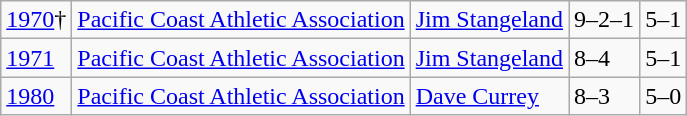<table class="wikitable">
<tr>
<td><a href='#'>1970</a>†</td>
<td><a href='#'>Pacific Coast Athletic Association</a></td>
<td><a href='#'>Jim Stangeland</a></td>
<td>9–2–1</td>
<td>5–1</td>
</tr>
<tr>
<td><a href='#'>1971</a></td>
<td><a href='#'>Pacific Coast Athletic Association</a></td>
<td><a href='#'>Jim Stangeland</a></td>
<td>8–4</td>
<td>5–1</td>
</tr>
<tr>
<td><a href='#'>1980</a></td>
<td><a href='#'>Pacific Coast Athletic Association</a></td>
<td><a href='#'>Dave Currey</a></td>
<td>8–3</td>
<td>5–0</td>
</tr>
</table>
